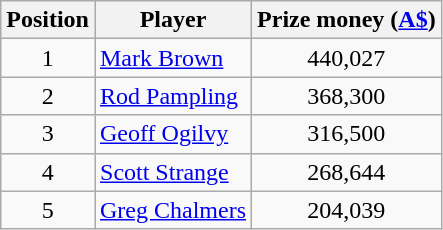<table class="wikitable">
<tr>
<th>Position</th>
<th>Player</th>
<th>Prize money (<a href='#'>A$</a>)</th>
</tr>
<tr>
<td align=center>1</td>
<td> <a href='#'>Mark Brown</a></td>
<td align=center>440,027</td>
</tr>
<tr>
<td align=center>2</td>
<td> <a href='#'>Rod Pampling</a></td>
<td align=center>368,300</td>
</tr>
<tr>
<td align=center>3</td>
<td> <a href='#'>Geoff Ogilvy</a></td>
<td align=center>316,500</td>
</tr>
<tr>
<td align=center>4</td>
<td> <a href='#'>Scott Strange</a></td>
<td align=center>268,644</td>
</tr>
<tr>
<td align=center>5</td>
<td> <a href='#'>Greg Chalmers</a></td>
<td align=center>204,039</td>
</tr>
</table>
